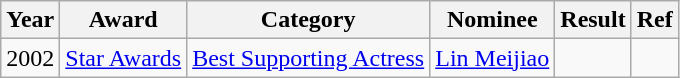<table class="wikitable">
<tr>
<th>Year</th>
<th>Award</th>
<th>Category</th>
<th>Nominee</th>
<th>Result</th>
<th>Ref</th>
</tr>
<tr>
<td>2002</td>
<td><a href='#'>Star Awards</a></td>
<td><a href='#'>Best Supporting Actress</a></td>
<td><a href='#'>Lin Meijiao</a></td>
<td></td>
<td></td>
</tr>
</table>
